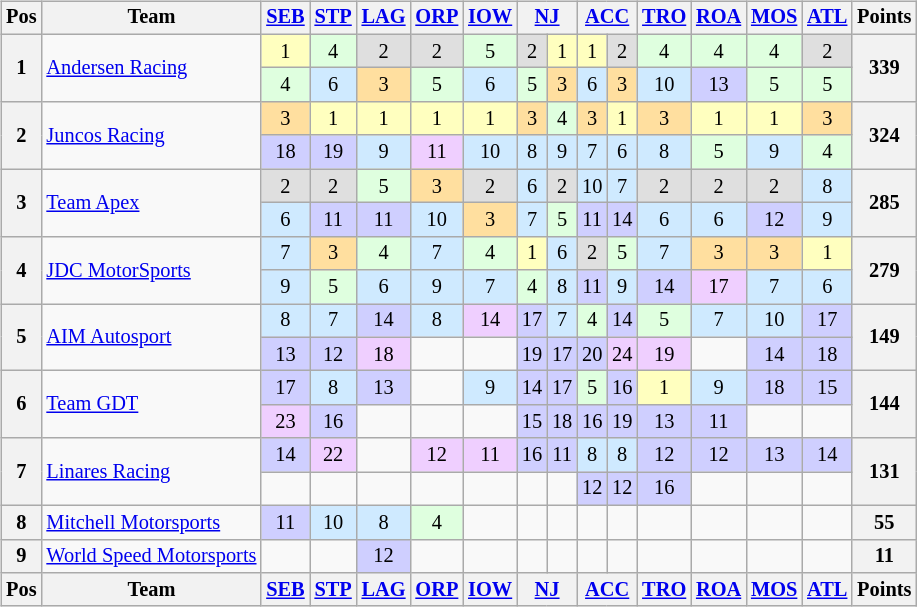<table>
<tr>
<td><br><table class="wikitable" style="font-size:85%; text-align:center">
<tr valign="top">
<th valign="middle">Pos</th>
<th valign="middle">Team</th>
<th><a href='#'>SEB</a><br></th>
<th><a href='#'>STP</a><br></th>
<th><a href='#'>LAG</a><br></th>
<th><a href='#'>ORP</a><br></th>
<th><a href='#'>IOW</a><br></th>
<th colspan=2><a href='#'>NJ</a><br></th>
<th colspan=2><a href='#'>ACC</a><br></th>
<th><a href='#'>TRO</a><br></th>
<th><a href='#'>ROA</a><br></th>
<th><a href='#'>MOS</a><br></th>
<th><a href='#'>ATL</a><br></th>
<th valign="middle">Points</th>
</tr>
<tr>
<th rowspan=2>1</th>
<td align="left" rowspan=2> <a href='#'>Andersen Racing</a></td>
<td style="background:#FFFFBF;">1</td>
<td style="background:#DFFFDF;">4</td>
<td style="background:#DFDFDF;">2</td>
<td style="background:#DFDFDF;">2</td>
<td style="background:#DFFFDF;">5</td>
<td style="background:#DFDFDF;">2</td>
<td style="background:#FFFFBF;">1</td>
<td style="background:#FFFFBF;">1</td>
<td style="background:#DFDFDF;">2</td>
<td style="background:#DFFFDF;">4</td>
<td style="background:#DFFFDF;">4</td>
<td style="background:#DFFFDF;">4</td>
<td style="background:#DFDFDF;">2</td>
<th rowspan=2>339</th>
</tr>
<tr>
<td style="background:#DFFFDF;">4</td>
<td style="background:#CFEAFF;">6</td>
<td style="background:#FFDF9F;">3</td>
<td style="background:#DFFFDF;">5</td>
<td style="background:#CFEAFF;">6</td>
<td style="background:#DFFFDF;">5</td>
<td style="background:#FFDF9F;">3</td>
<td style="background:#CFEAFF;">6</td>
<td style="background:#FFDF9F;">3</td>
<td style="background:#CFEAFF;">10</td>
<td style="background:#CFCFFF;">13</td>
<td style="background:#DFFFDF;">5</td>
<td style="background:#DFFFDF;">5</td>
</tr>
<tr>
<th rowspan=2>2</th>
<td align="left" rowspan=2> <a href='#'>Juncos Racing</a></td>
<td style="background:#FFDF9F;">3</td>
<td style="background:#FFFFBF;">1</td>
<td style="background:#FFFFBF;">1</td>
<td style="background:#FFFFBF;">1</td>
<td style="background:#FFFFBF;">1</td>
<td style="background:#FFDF9F;">3</td>
<td style="background:#DFFFDF;">4</td>
<td style="background:#FFDF9F;">3</td>
<td style="background:#FFFFBF;">1</td>
<td style="background:#FFDF9F;">3</td>
<td style="background:#FFFFBF;">1</td>
<td style="background:#FFFFBF;">1</td>
<td style="background:#FFDF9F;">3</td>
<th rowspan=2>324</th>
</tr>
<tr>
<td style="background:#CFCFFF;">18</td>
<td style="background:#CFCFFF;">19</td>
<td style="background:#CFEAFF;">9</td>
<td style="background:#EFCFFF;">11</td>
<td style="background:#CFEAFF;">10</td>
<td style="background:#CFEAFF;">8</td>
<td style="background:#CFEAFF;">9</td>
<td style="background:#CFEAFF;">7</td>
<td style="background:#CFEAFF;">6</td>
<td style="background:#CFEAFF;">8</td>
<td style="background:#DFFFDF;">5</td>
<td style="background:#CFEAFF;">9</td>
<td style="background:#DFFFDF;">4</td>
</tr>
<tr>
<th rowspan=2>3</th>
<td align="left" rowspan=2> <a href='#'>Team Apex</a></td>
<td style="background:#DFDFDF;">2</td>
<td style="background:#DFDFDF;">2</td>
<td style="background:#DFFFDF;">5</td>
<td style="background:#FFDF9F;">3</td>
<td style="background:#DFDFDF;">2</td>
<td style="background:#CFEAFF;">6</td>
<td style="background:#DFDFDF;">2</td>
<td style="background:#CFEAFF;">10</td>
<td style="background:#CFEAFF;">7</td>
<td style="background:#DFDFDF;">2</td>
<td style="background:#DFDFDF;">2</td>
<td style="background:#DFDFDF;">2</td>
<td style="background:#CFEAFF;">8</td>
<th rowspan=2>285</th>
</tr>
<tr>
<td style="background:#CFEAFF;">6</td>
<td style="background:#CFCFFF;">11</td>
<td style="background:#CFCFFF;">11</td>
<td style="background:#CFEAFF;">10</td>
<td style="background:#FFDF9F;">3</td>
<td style="background:#CFEAFF;">7</td>
<td style="background:#DFFFDF;">5</td>
<td style="background:#CFCFFF;">11</td>
<td style="background:#CFCFFF;">14</td>
<td style="background:#CFEAFF;">6</td>
<td style="background:#CFEAFF;">6</td>
<td style="background:#CFCFFF;">12</td>
<td style="background:#CFEAFF;">9</td>
</tr>
<tr>
<th rowspan=2>4</th>
<td align="left" rowspan=2> <a href='#'>JDC MotorSports</a></td>
<td style="background:#CFEAFF;">7</td>
<td style="background:#FFDF9F;">3</td>
<td style="background:#DFFFDF;">4</td>
<td style="background:#CFEAFF;">7</td>
<td style="background:#DFFFDF;">4</td>
<td style="background:#FFFFBF;">1</td>
<td style="background:#CFEAFF;">6</td>
<td style="background:#DFDFDF;">2</td>
<td style="background:#DFFFDF;">5</td>
<td style="background:#CFEAFF;">7</td>
<td style="background:#FFDF9F;">3</td>
<td style="background:#FFDF9F;">3</td>
<td style="background:#FFFFBF;">1</td>
<th rowspan=2>279</th>
</tr>
<tr>
<td style="background:#CFEAFF;">9</td>
<td style="background:#DFFFDF;">5</td>
<td style="background:#CFEAFF;">6</td>
<td style="background:#CFEAFF;">9</td>
<td style="background:#CFEAFF;">7</td>
<td style="background:#DFFFDF;">4</td>
<td style="background:#CFEAFF;">8</td>
<td style="background:#CFCFFF;">11</td>
<td style="background:#CFEAFF;">9</td>
<td style="background:#CFCFFF;">14</td>
<td style="background:#EFCFFF;">17</td>
<td style="background:#CFEAFF;">7</td>
<td style="background:#CFEAFF;">6</td>
</tr>
<tr>
<th rowspan=2>5</th>
<td align="left" rowspan=2> <a href='#'>AIM Autosport</a></td>
<td style="background:#CFEAFF;">8</td>
<td style="background:#CFEAFF;">7</td>
<td style="background:#CFCFFF;">14</td>
<td style="background:#CFEAFF;">8</td>
<td style="background:#EFCFFF;">14</td>
<td style="background:#CFCFFF;">17</td>
<td style="background:#CFEAFF;">7</td>
<td style="background:#DFFFDF;">4</td>
<td style="background:#CFCFFF;">14</td>
<td style="background:#DFFFDF;">5</td>
<td style="background:#CFEAFF;">7</td>
<td style="background:#CFEAFF;">10</td>
<td style="background:#CFCFFF;">17</td>
<th rowspan=2>149</th>
</tr>
<tr>
<td style="background:#CFCFFF;">13</td>
<td style="background:#CFCFFF;">12</td>
<td style="background:#EFCFFF;">18</td>
<td></td>
<td></td>
<td style="background:#CFCFFF;">19</td>
<td style="background:#CFCFFF;">17</td>
<td style="background:#CFCFFF;">20</td>
<td style="background:#EFCFFF;">24</td>
<td style="background:#EFCFFF;">19</td>
<td></td>
<td style="background:#CFCFFF;">14</td>
<td style="background:#CFCFFF;">18</td>
</tr>
<tr>
<th rowspan=2>6</th>
<td align="left" rowspan=2> <a href='#'>Team GDT</a></td>
<td style="background:#CFCFFF;">17</td>
<td style="background:#CFEAFF;">8</td>
<td style="background:#CFCFFF;">13</td>
<td></td>
<td style="background:#CFEAFF;">9</td>
<td style="background:#CFCFFF;">14</td>
<td style="background:#CFCFFF;">17</td>
<td style="background:#DFFFDF;">5</td>
<td style="background:#CFCFFF;">16</td>
<td style="background:#FFFFBF;">1</td>
<td style="background:#CFEAFF;">9</td>
<td style="background:#CFCFFF;">18</td>
<td style="background:#CFCFFF;">15</td>
<th rowspan=2>144</th>
</tr>
<tr>
<td style="background:#EFCFFF;">23</td>
<td style="background:#CFCFFF;">16</td>
<td></td>
<td></td>
<td></td>
<td style="background:#CFCFFF;">15</td>
<td style="background:#CFCFFF;">18</td>
<td style="background:#CFCFFF;">16</td>
<td style="background:#CFCFFF;">19</td>
<td style="background:#CFCFFF;">13</td>
<td style="background:#CFCFFF;">11</td>
<td></td>
<td></td>
</tr>
<tr>
<th rowspan=2>7</th>
<td align="left" rowspan=2> <a href='#'>Linares Racing</a></td>
<td style="background:#CFCFFF;">14</td>
<td style="background:#EFCFFF;">22</td>
<td></td>
<td style="background:#EFCFFF;">12</td>
<td style="background:#EFCFFF;">11</td>
<td style="background:#CFCFFF;">16</td>
<td style="background:#CFCFFF;">11</td>
<td style="background:#CFEAFF;">8</td>
<td style="background:#CFEAFF;">8</td>
<td style="background:#CFCFFF;">12</td>
<td style="background:#CFCFFF;">12</td>
<td style="background:#CFCFFF;">13</td>
<td style="background:#CFCFFF;">14</td>
<th rowspan=2>131</th>
</tr>
<tr>
<td></td>
<td></td>
<td></td>
<td></td>
<td></td>
<td></td>
<td></td>
<td style="background:#CFCFFF;">12</td>
<td style="background:#CFCFFF;">12</td>
<td style="background:#CFCFFF;">16</td>
<td></td>
<td></td>
<td></td>
</tr>
<tr>
<th>8</th>
<td align="left"> <a href='#'>Mitchell Motorsports</a></td>
<td style="background:#CFCFFF;">11</td>
<td style="background:#CFEAFF;">10</td>
<td style="background:#CFEAFF;">8</td>
<td style="background:#DFFFDF;">4</td>
<td></td>
<td></td>
<td></td>
<td></td>
<td></td>
<td></td>
<td></td>
<td></td>
<td></td>
<th>55</th>
</tr>
<tr>
<th>9</th>
<td align="left"> <a href='#'>World Speed Motorsports</a></td>
<td></td>
<td></td>
<td style="background:#CFCFFF;">12</td>
<td></td>
<td></td>
<td></td>
<td></td>
<td></td>
<td></td>
<td></td>
<td></td>
<td></td>
<td></td>
<th>11</th>
</tr>
<tr style="background: #f9f9f9;" valign="top">
<th valign="middle">Pos</th>
<th valign="middle">Team</th>
<th><a href='#'>SEB</a><br></th>
<th><a href='#'>STP</a><br></th>
<th><a href='#'>LAG</a><br></th>
<th><a href='#'>ORP</a><br></th>
<th><a href='#'>IOW</a><br></th>
<th colspan=2><a href='#'>NJ</a><br></th>
<th colspan=2><a href='#'>ACC</a><br></th>
<th><a href='#'>TRO</a><br></th>
<th><a href='#'>ROA</a><br></th>
<th><a href='#'>MOS</a><br></th>
<th><a href='#'>ATL</a><br></th>
<th valign="middle">Points</th>
</tr>
</table>
</td>
<td valign="top"></td>
</tr>
</table>
